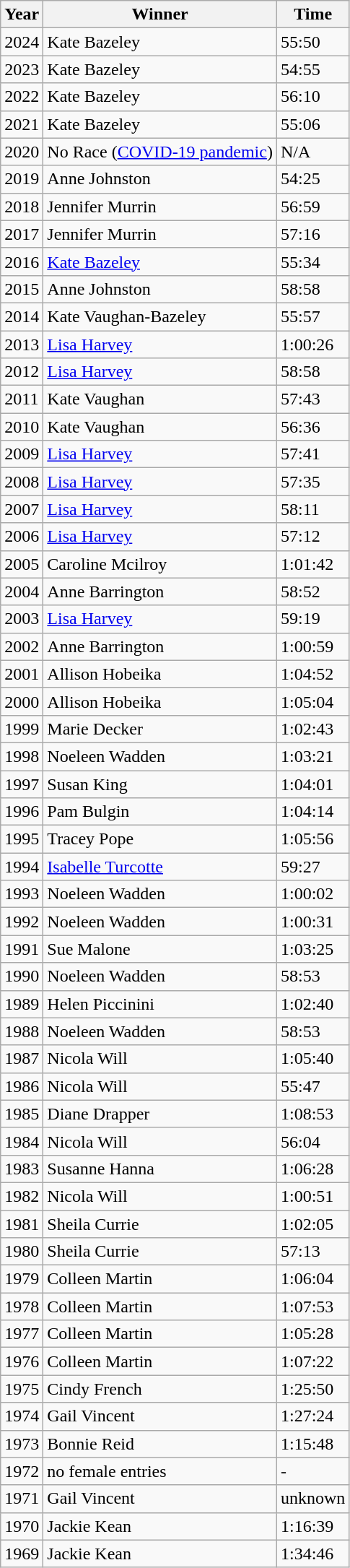<table class="wikitable">
<tr>
<th>Year</th>
<th>Winner</th>
<th>Time</th>
</tr>
<tr>
<td>2024</td>
<td>Kate Bazeley</td>
<td>55:50</td>
</tr>
<tr>
<td>2023</td>
<td>Kate Bazeley</td>
<td>54:55</td>
</tr>
<tr>
<td>2022</td>
<td>Kate Bazeley</td>
<td>56:10</td>
</tr>
<tr>
<td>2021</td>
<td>Kate Bazeley</td>
<td>55:06</td>
</tr>
<tr>
<td>2020</td>
<td>No Race (<a href='#'>COVID-19 pandemic</a>)</td>
<td>N/A</td>
</tr>
<tr>
<td>2019</td>
<td>Anne Johnston</td>
<td>54:25</td>
</tr>
<tr>
<td>2018</td>
<td>Jennifer Murrin</td>
<td>56:59</td>
</tr>
<tr>
<td>2017</td>
<td>Jennifer Murrin</td>
<td>57:16</td>
</tr>
<tr>
<td>2016</td>
<td><a href='#'>Kate Bazeley</a></td>
<td>55:34</td>
</tr>
<tr>
<td>2015</td>
<td>Anne Johnston</td>
<td>58:58</td>
</tr>
<tr>
<td>2014</td>
<td>Kate Vaughan-Bazeley</td>
<td>55:57</td>
</tr>
<tr>
<td>2013</td>
<td><a href='#'>Lisa Harvey</a></td>
<td>1:00:26</td>
</tr>
<tr>
<td>2012</td>
<td><a href='#'>Lisa Harvey</a></td>
<td>58:58</td>
</tr>
<tr>
<td>2011</td>
<td>Kate Vaughan</td>
<td>57:43</td>
</tr>
<tr>
<td>2010</td>
<td>Kate Vaughan</td>
<td>56:36</td>
</tr>
<tr>
<td>2009</td>
<td><a href='#'>Lisa Harvey</a></td>
<td>57:41</td>
</tr>
<tr>
<td>2008</td>
<td><a href='#'>Lisa Harvey</a></td>
<td>57:35</td>
</tr>
<tr>
<td>2007</td>
<td><a href='#'>Lisa Harvey</a></td>
<td>58:11</td>
</tr>
<tr>
<td>2006</td>
<td><a href='#'>Lisa Harvey</a></td>
<td>57:12</td>
</tr>
<tr>
<td>2005</td>
<td>Caroline Mcilroy</td>
<td>1:01:42</td>
</tr>
<tr>
<td>2004</td>
<td>Anne Barrington</td>
<td>58:52</td>
</tr>
<tr>
<td>2003</td>
<td><a href='#'>Lisa Harvey</a></td>
<td>59:19</td>
</tr>
<tr>
<td>2002</td>
<td>Anne Barrington</td>
<td>1:00:59</td>
</tr>
<tr>
<td>2001</td>
<td>Allison Hobeika</td>
<td>1:04:52</td>
</tr>
<tr>
<td>2000</td>
<td>Allison Hobeika</td>
<td>1:05:04</td>
</tr>
<tr>
<td>1999</td>
<td>Marie Decker</td>
<td>1:02:43</td>
</tr>
<tr>
<td>1998</td>
<td>Noeleen Wadden</td>
<td>1:03:21</td>
</tr>
<tr>
<td>1997</td>
<td>Susan King</td>
<td>1:04:01</td>
</tr>
<tr>
<td>1996</td>
<td>Pam Bulgin</td>
<td>1:04:14</td>
</tr>
<tr>
<td>1995</td>
<td>Tracey Pope</td>
<td>1:05:56</td>
</tr>
<tr>
<td>1994</td>
<td><a href='#'>Isabelle Turcotte</a></td>
<td>59:27</td>
</tr>
<tr>
<td>1993</td>
<td>Noeleen Wadden</td>
<td>1:00:02</td>
</tr>
<tr>
<td>1992</td>
<td>Noeleen Wadden</td>
<td>1:00:31</td>
</tr>
<tr>
<td>1991</td>
<td>Sue Malone</td>
<td>1:03:25</td>
</tr>
<tr>
<td>1990</td>
<td>Noeleen Wadden</td>
<td>58:53</td>
</tr>
<tr>
<td>1989</td>
<td>Helen Piccinini</td>
<td>1:02:40</td>
</tr>
<tr>
<td>1988</td>
<td>Noeleen Wadden</td>
<td>58:53</td>
</tr>
<tr>
<td>1987</td>
<td>Nicola Will</td>
<td>1:05:40</td>
</tr>
<tr>
<td>1986</td>
<td>Nicola Will</td>
<td>55:47</td>
</tr>
<tr>
<td>1985</td>
<td>Diane Drapper</td>
<td>1:08:53</td>
</tr>
<tr>
<td>1984</td>
<td>Nicola Will</td>
<td>56:04</td>
</tr>
<tr>
<td>1983</td>
<td>Susanne Hanna</td>
<td>1:06:28</td>
</tr>
<tr>
<td>1982</td>
<td>Nicola Will</td>
<td>1:00:51</td>
</tr>
<tr>
<td>1981</td>
<td>Sheila Currie</td>
<td>1:02:05</td>
</tr>
<tr>
<td>1980</td>
<td>Sheila Currie</td>
<td>57:13</td>
</tr>
<tr>
<td>1979</td>
<td>Colleen Martin</td>
<td>1:06:04</td>
</tr>
<tr>
<td>1978</td>
<td>Colleen Martin</td>
<td>1:07:53</td>
</tr>
<tr>
<td>1977</td>
<td>Colleen Martin</td>
<td>1:05:28</td>
</tr>
<tr>
<td>1976</td>
<td>Colleen Martin</td>
<td>1:07:22</td>
</tr>
<tr>
<td>1975</td>
<td>Cindy French</td>
<td>1:25:50</td>
</tr>
<tr>
<td>1974</td>
<td>Gail Vincent</td>
<td>1:27:24</td>
</tr>
<tr>
<td>1973</td>
<td>Bonnie Reid</td>
<td>1:15:48</td>
</tr>
<tr>
<td>1972</td>
<td>no female entries</td>
<td>-</td>
</tr>
<tr>
<td>1971</td>
<td>Gail Vincent</td>
<td>unknown</td>
</tr>
<tr>
<td>1970</td>
<td>Jackie Kean</td>
<td>1:16:39</td>
</tr>
<tr>
<td>1969</td>
<td>Jackie Kean</td>
<td>1:34:46</td>
</tr>
</table>
